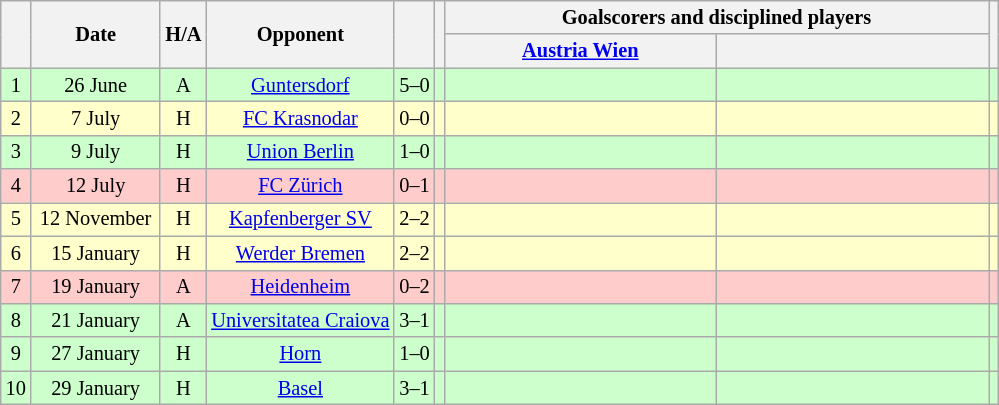<table class="wikitable" Style="text-align: center;font-size:85%">
<tr>
<th rowspan="2"></th>
<th rowspan="2" style="width:80px">Date</th>
<th rowspan="2">H/A</th>
<th rowspan="2">Opponent</th>
<th rowspan="2"><br></th>
<th rowspan="2"></th>
<th colspan="2">Goalscorers and disciplined players</th>
<th rowspan="2"></th>
</tr>
<tr>
<th style="width:175px"><a href='#'>Austria Wien</a></th>
<th style="width:175px"></th>
</tr>
<tr style="background:#cfc">
<td>1</td>
<td>26 June</td>
<td>A</td>
<td><a href='#'>Guntersdorf</a></td>
<td>5–0</td>
<td></td>
<td></td>
<td></td>
<td></td>
</tr>
<tr style="background:#ffc">
<td>2</td>
<td>7 July</td>
<td>H</td>
<td><a href='#'>FC Krasnodar</a></td>
<td>0–0</td>
<td></td>
<td></td>
<td></td>
<td></td>
</tr>
<tr style="background:#cfc">
<td>3</td>
<td>9 July</td>
<td>H</td>
<td><a href='#'>Union Berlin</a></td>
<td>1–0</td>
<td></td>
<td></td>
<td></td>
<td></td>
</tr>
<tr style="background:#fcc">
<td>4</td>
<td>12 July</td>
<td>H</td>
<td><a href='#'>FC Zürich</a></td>
<td>0–1</td>
<td></td>
<td></td>
<td></td>
<td></td>
</tr>
<tr style="background:#ffc">
<td>5</td>
<td>12 November</td>
<td>H</td>
<td><a href='#'>Kapfenberger SV</a></td>
<td>2–2</td>
<td></td>
<td></td>
<td></td>
<td></td>
</tr>
<tr style="background:#ffc">
<td>6</td>
<td>15 January</td>
<td>H</td>
<td><a href='#'>Werder Bremen</a></td>
<td>2–2</td>
<td></td>
<td></td>
<td></td>
<td></td>
</tr>
<tr style="background:#fcc">
<td>7</td>
<td>19 January</td>
<td>A</td>
<td><a href='#'>Heidenheim</a></td>
<td>0–2</td>
<td></td>
<td></td>
<td></td>
<td></td>
</tr>
<tr style="background:#cfc">
<td>8</td>
<td>21 January</td>
<td>A</td>
<td><a href='#'>Universitatea Craiova</a></td>
<td>3–1</td>
<td></td>
<td></td>
<td></td>
<td></td>
</tr>
<tr style="background:#cfc">
<td>9</td>
<td>27 January</td>
<td>H</td>
<td><a href='#'>Horn</a></td>
<td>1–0</td>
<td></td>
<td></td>
<td></td>
<td></td>
</tr>
<tr style="background:#cfc">
<td>10</td>
<td>29 January</td>
<td>H</td>
<td><a href='#'>Basel</a></td>
<td>3–1</td>
<td></td>
<td></td>
<td></td>
<td></td>
</tr>
</table>
